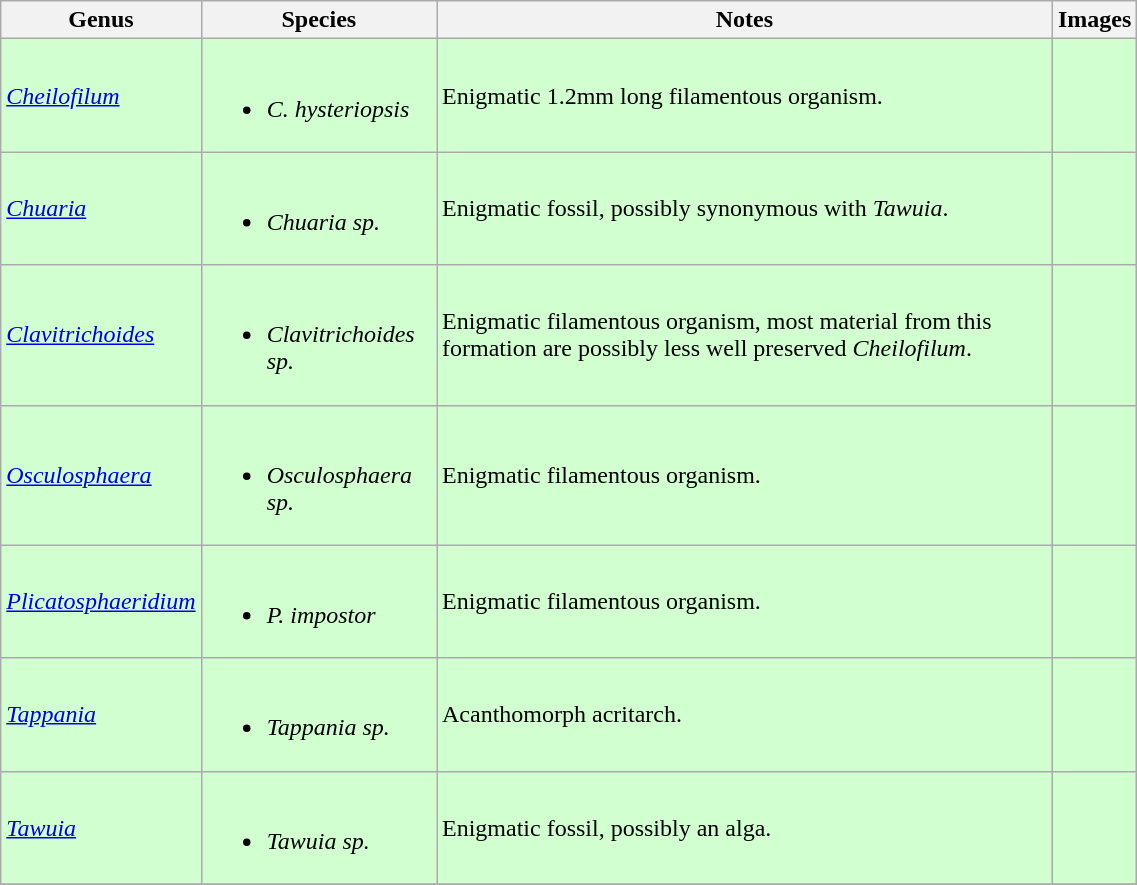<table class="wikitable" style="background:white; width:60%;">
<tr>
<th>Genus</th>
<th>Species</th>
<th>Notes</th>
<th>Images</th>
</tr>
<tr>
<td style="background:#D1FFCF;"><em><a href='#'>Cheilofilum</a></em></td>
<td style="background:#D1FFCF;"><br><ul><li><em>C. hysteriopsis</em></li></ul></td>
<td style="background:#D1FFCF;">Enigmatic 1.2mm long filamentous organism.</td>
<td style="background:#D1FFCF;"></td>
</tr>
<tr>
<td style="background:#D1FFCF;"><em><a href='#'>Chuaria</a></em></td>
<td style="background:#D1FFCF;"><br><ul><li><em>Chuaria sp.</em></li></ul></td>
<td style="background:#D1FFCF;">Enigmatic fossil, possibly synonymous with <em>Tawuia</em>.</td>
<td style="background:#D1FFCF;"></td>
</tr>
<tr>
<td style="background:#D1FFCF;"><em><a href='#'>Clavitrichoides</a></em></td>
<td style="background:#D1FFCF;"><br><ul><li><em>Clavitrichoides sp.</em></li></ul></td>
<td style="background:#D1FFCF;">Enigmatic filamentous organism, most material from this formation are possibly less well preserved <em>Cheilofilum</em>.</td>
<td style="background:#D1FFCF;"></td>
</tr>
<tr>
<td style="background:#D1FFCF;"><em><a href='#'>Osculosphaera</a></em></td>
<td style="background:#D1FFCF;"><br><ul><li><em>Osculosphaera sp.</em></li></ul></td>
<td style="background:#D1FFCF;">Enigmatic filamentous organism.</td>
<td style="background:#D1FFCF;"></td>
</tr>
<tr>
<td style="background:#D1FFCF;"><em><a href='#'>Plicatosphaeridium</a></em></td>
<td style="background:#D1FFCF;"><br><ul><li><em>P. impostor</em></li></ul></td>
<td style="background:#D1FFCF;">Enigmatic filamentous organism.</td>
<td style="background:#D1FFCF;"></td>
</tr>
<tr>
<td style="background:#D1FFCF;"><em><a href='#'>Tappania</a></em></td>
<td style="background:#D1FFCF;"><br><ul><li><em>Tappania sp.</em></li></ul></td>
<td style="background:#D1FFCF;">Acanthomorph acritarch.</td>
<td style="background:#D1FFCF;"></td>
</tr>
<tr>
<td style="background:#D1FFCF;"><em><a href='#'>Tawuia</a></em></td>
<td style="background:#D1FFCF;"><br><ul><li><em>Tawuia sp.</em></li></ul></td>
<td style="background:#D1FFCF;">Enigmatic fossil, possibly an alga.</td>
<td style="background:#D1FFCF;"></td>
</tr>
<tr>
</tr>
</table>
